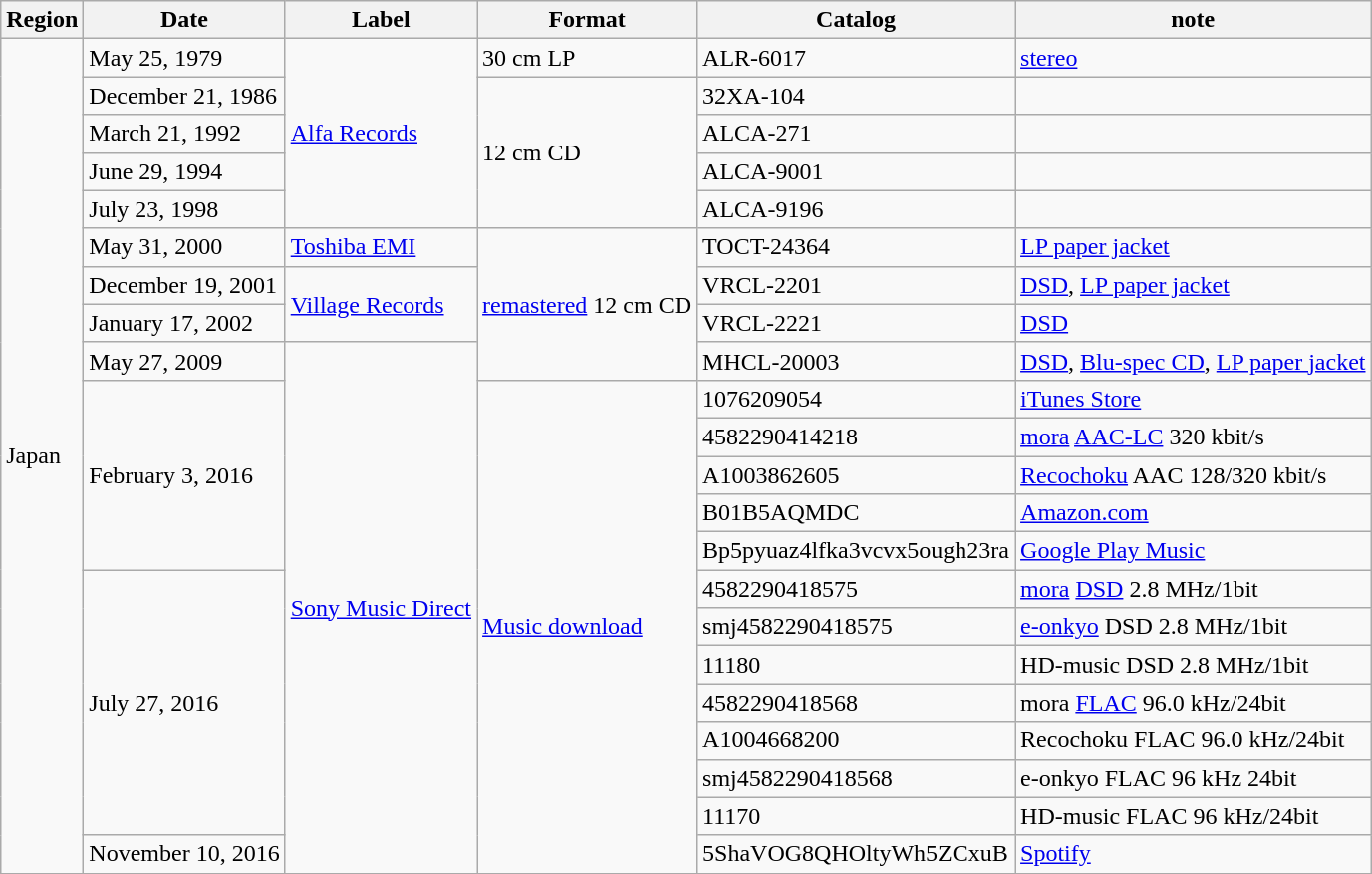<table class="wikitable sortable">
<tr>
<th>Region</th>
<th>Date</th>
<th>Label</th>
<th>Format</th>
<th>Catalog</th>
<th>note</th>
</tr>
<tr>
<td rowspan="22">Japan</td>
<td>May 25, 1979</td>
<td rowspan="5"><a href='#'>Alfa Records</a></td>
<td>30 cm LP</td>
<td>ALR-6017</td>
<td><a href='#'>stereo</a></td>
</tr>
<tr>
<td>December 21, 1986</td>
<td rowspan="4">12 cm CD</td>
<td>32XA-104</td>
<td></td>
</tr>
<tr>
<td>March 21, 1992</td>
<td>ALCA-271</td>
<td></td>
</tr>
<tr>
<td>June 29, 1994</td>
<td>ALCA-9001</td>
<td></td>
</tr>
<tr>
<td>July 23, 1998</td>
<td>ALCA-9196</td>
<td></td>
</tr>
<tr>
<td>May 31, 2000</td>
<td><a href='#'>Toshiba EMI</a></td>
<td rowspan="4"><a href='#'>remastered</a> 12 cm CD</td>
<td>TOCT-24364</td>
<td><a href='#'>LP paper jacket</a></td>
</tr>
<tr>
<td>December 19, 2001</td>
<td rowspan="2"><a href='#'>Village Records</a></td>
<td>VRCL-2201</td>
<td><a href='#'>DSD</a>, <a href='#'>LP paper jacket</a></td>
</tr>
<tr>
<td>January 17, 2002</td>
<td>VRCL-2221</td>
<td><a href='#'>DSD</a></td>
</tr>
<tr>
<td>May 27, 2009</td>
<td rowspan="14"><a href='#'>Sony Music Direct</a></td>
<td>MHCL-20003</td>
<td><a href='#'>DSD</a>, <a href='#'>Blu-spec CD</a>, <a href='#'>LP paper jacket</a></td>
</tr>
<tr>
<td rowspan="5">February 3, 2016</td>
<td rowspan="13"><a href='#'>Music download</a></td>
<td>1076209054</td>
<td><a href='#'>iTunes Store</a></td>
</tr>
<tr>
<td>4582290414218</td>
<td><a href='#'>mora</a> <a href='#'>AAC-LC</a> 320 kbit/s</td>
</tr>
<tr>
<td>A1003862605</td>
<td><a href='#'>Recochoku</a> AAC 128/320 kbit/s</td>
</tr>
<tr>
<td>B01B5AQMDC</td>
<td><a href='#'>Amazon.com</a></td>
</tr>
<tr>
<td>Bp5pyuaz4lfka3vcvx5ough23ra</td>
<td><a href='#'>Google Play Music</a></td>
</tr>
<tr>
<td rowspan="7">July 27, 2016</td>
<td>4582290418575</td>
<td><a href='#'>mora</a> <a href='#'>DSD</a> 2.8 MHz/1bit</td>
</tr>
<tr>
<td>smj4582290418575</td>
<td><a href='#'>e-onkyo</a>  DSD 2.8 MHz/1bit</td>
</tr>
<tr>
<td>11180</td>
<td>HD-music DSD 2.8 MHz/1bit</td>
</tr>
<tr>
<td>4582290418568</td>
<td>mora <a href='#'>FLAC</a> 96.0 kHz/24bit</td>
</tr>
<tr>
<td>A1004668200</td>
<td>Recochoku FLAC 96.0 kHz/24bit</td>
</tr>
<tr>
<td>smj4582290418568</td>
<td>e-onkyo FLAC 96 kHz 24bit</td>
</tr>
<tr>
<td>11170</td>
<td>HD-music FLAC 96 kHz/24bit</td>
</tr>
<tr>
<td>November 10, 2016</td>
<td>5ShaVOG8QHOltyWh5ZCxuB</td>
<td><a href='#'>Spotify</a></td>
</tr>
<tr>
</tr>
</table>
